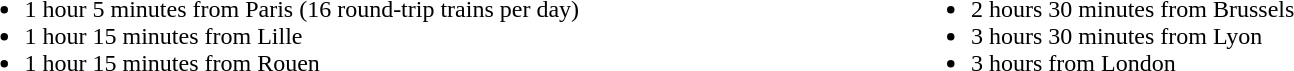<table style="margin:1em auto; vertical-align:top; width:100%;">
<tr>
<td style="vertical-align:top; width:50%;"><br><ul><li>1 hour 5 minutes from Paris (16 round-trip trains per day)</li><li>1 hour 15 minutes from Lille</li><li>1 hour 15 minutes from Rouen</li></ul></td>
<td style="vertical-align:top; width:50%;"><br><ul><li>2 hours 30 minutes from Brussels</li><li>3 hours 30 minutes from Lyon</li><li>3 hours from London</li></ul></td>
</tr>
</table>
